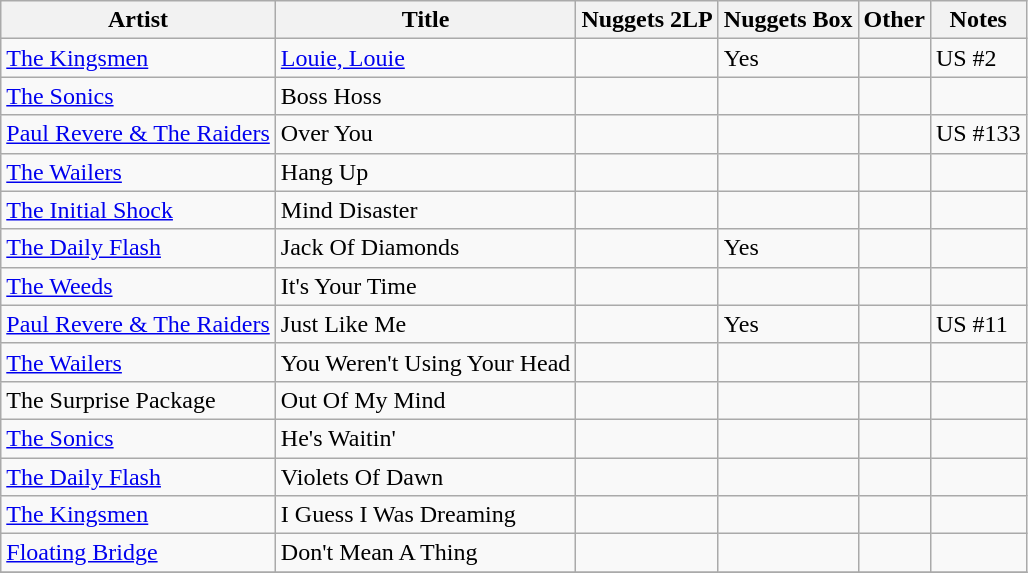<table class="wikitable sortable">
<tr>
<th>Artist</th>
<th>Title</th>
<th>Nuggets 2LP</th>
<th>Nuggets Box</th>
<th>Other</th>
<th>Notes</th>
</tr>
<tr>
<td><a href='#'>The Kingsmen</a></td>
<td><a href='#'>Louie, Louie</a></td>
<td></td>
<td>Yes</td>
<td></td>
<td>US #2</td>
</tr>
<tr>
<td><a href='#'>The Sonics</a></td>
<td>Boss Hoss</td>
<td></td>
<td></td>
<td></td>
<td></td>
</tr>
<tr>
<td><a href='#'>Paul Revere & The Raiders</a></td>
<td>Over You</td>
<td></td>
<td></td>
<td></td>
<td>US #133</td>
</tr>
<tr>
<td><a href='#'>The Wailers</a></td>
<td>Hang Up</td>
<td></td>
<td></td>
<td></td>
<td></td>
</tr>
<tr>
<td><a href='#'>The Initial Shock</a></td>
<td>Mind Disaster</td>
<td></td>
<td></td>
<td></td>
<td></td>
</tr>
<tr>
<td><a href='#'>The Daily Flash</a></td>
<td>Jack Of Diamonds</td>
<td></td>
<td>Yes</td>
<td></td>
<td></td>
</tr>
<tr>
<td><a href='#'>The Weeds</a></td>
<td>It's Your Time</td>
<td></td>
<td></td>
<td></td>
<td></td>
</tr>
<tr>
<td><a href='#'>Paul Revere & The Raiders</a></td>
<td>Just Like Me</td>
<td></td>
<td>Yes</td>
<td></td>
<td>US #11</td>
</tr>
<tr>
<td><a href='#'>The Wailers</a></td>
<td>You Weren't Using Your Head</td>
<td></td>
<td></td>
<td></td>
<td></td>
</tr>
<tr>
<td>The Surprise Package</td>
<td>Out Of My Mind</td>
<td></td>
<td></td>
<td></td>
<td></td>
</tr>
<tr>
<td><a href='#'>The Sonics</a></td>
<td>He's Waitin'</td>
<td></td>
<td></td>
<td></td>
<td></td>
</tr>
<tr>
<td><a href='#'>The Daily Flash</a></td>
<td>Violets Of Dawn</td>
<td></td>
<td></td>
<td></td>
<td></td>
</tr>
<tr>
<td><a href='#'>The Kingsmen</a></td>
<td>I Guess I Was Dreaming</td>
<td></td>
<td></td>
<td></td>
<td></td>
</tr>
<tr>
<td><a href='#'>Floating Bridge</a></td>
<td>Don't Mean A Thing</td>
<td></td>
<td></td>
<td></td>
<td></td>
</tr>
<tr>
</tr>
</table>
